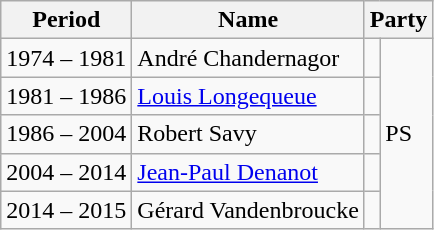<table class="wikitable">
<tr>
<th>Period</th>
<th>Name</th>
<th colspan="2">Party</th>
</tr>
<tr>
<td>1974 – 1981</td>
<td>André Chandernagor</td>
<td></td>
<td rowspan="5">PS</td>
</tr>
<tr>
<td>1981 – 1986</td>
<td><a href='#'>Louis Longequeue</a></td>
<td></td>
</tr>
<tr>
<td>1986 – 2004</td>
<td>Robert Savy</td>
<td></td>
</tr>
<tr>
<td>2004 – 2014</td>
<td><a href='#'>Jean-Paul Denanot</a></td>
<td></td>
</tr>
<tr>
<td>2014 – 2015</td>
<td>Gérard Vandenbroucke</td>
<td></td>
</tr>
</table>
